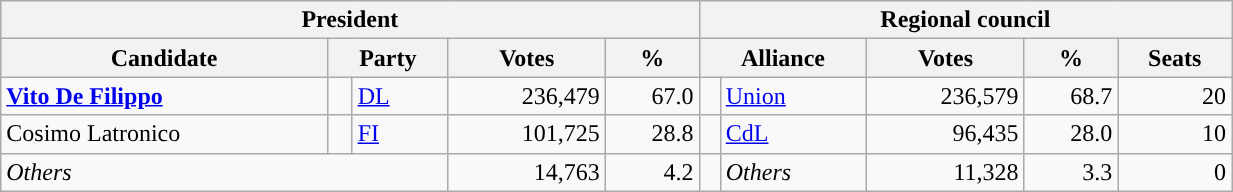<table class="wikitable" style="text-align:right; style="width=65%">
<tr>
<th colspan="5">President</th>
<th colspan="7">Regional council</th>
</tr>
<tr>
<th>Candidate</th>
<th colspan="2">Party</th>
<th>Votes</th>
<th>%</th>
<th colspan="2">Alliance</th>
<th>Votes</th>
<th>%</th>
<th>Seats</th>
</tr>
<tr>
<td style="text-align:left"><strong><a href='#'>Vito De Filippo</a></strong></td>
<td></td>
<td style="text-align:left"><a href='#'>DL</a></td>
<td>236,479</td>
<td>67.0</td>
<td></td>
<td style="text-align:left"><a href='#'>Union</a></td>
<td>236,579</td>
<td>68.7</td>
<td>20</td>
</tr>
<tr>
<td style="text-align:left">Cosimo Latronico</td>
<td></td>
<td style="text-align:left"><a href='#'>FI</a></td>
<td>101,725</td>
<td>28.8</td>
<td></td>
<td style="text-align:left"><a href='#'>CdL</a></td>
<td>96,435</td>
<td>28.0</td>
<td>10</td>
</tr>
<tr>
<td colspan="3" style="text-align:left"><em>Others</em></td>
<td>14,763</td>
<td>4.2</td>
<td></td>
<td style="text-align:left"><em>Others</em></td>
<td>11,328</td>
<td>3.3</td>
<td>0</td>
</tr>
</table>
